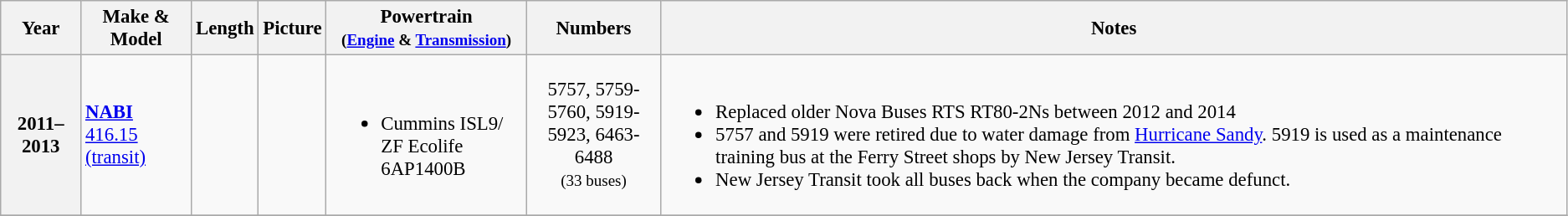<table class="wikitable" style="font-size: 95%;" |>
<tr>
<th>Year</th>
<th>Make & Model</th>
<th>Length</th>
<th>Picture</th>
<th>Powertrain<br><small>(<a href='#'>Engine</a> & <a href='#'>Transmission</a>)</small></th>
<th width="100px">Numbers</th>
<th>Notes</th>
</tr>
<tr>
<th>2011–2013</th>
<td><strong><a href='#'>NABI</a></strong><br><a href='#'>416.15 (transit)</a></td>
<td></td>
<td></td>
<td><br><ul><li>Cummins ISL9/<br>ZF Ecolife 6AP1400B</li></ul></td>
<td align=center>5757, 5759-5760, 5919-5923, 6463-6488<br><small>(33 buses)</small></td>
<td><br><ul><li>Replaced older Nova Buses RTS RT80-2Ns between 2012 and 2014</li><li>5757 and 5919 were retired due to water damage from <a href='#'>Hurricane Sandy</a>. 5919 is used as a maintenance training bus at the Ferry Street shops by New Jersey Transit.</li><li>New Jersey Transit took all buses back when the company became defunct.</li></ul></td>
</tr>
<tr>
</tr>
</table>
